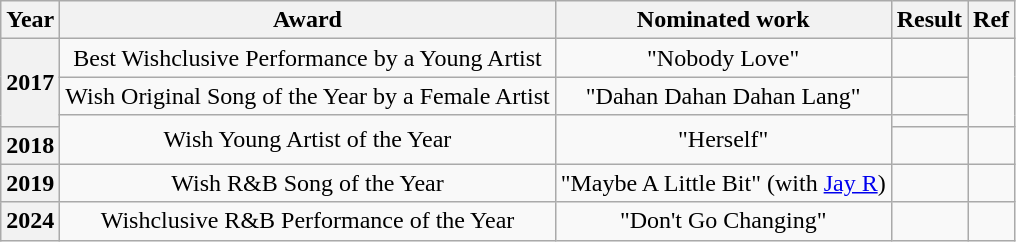<table class="wikitable sortable" style=text-align:center>
<tr>
<th>Year</th>
<th>Award</th>
<th>Nominated work</th>
<th>Result</th>
<th>Ref</th>
</tr>
<tr>
<th rowspan="3">2017</th>
<td>Best Wishclusive Performance by a Young Artist</td>
<td align=center>"Nobody Love"</td>
<td></td>
<td rowspan="3"></td>
</tr>
<tr>
<td>Wish Original Song of the Year by a Female Artist</td>
<td align=center>"Dahan Dahan Dahan Lang"</td>
<td></td>
</tr>
<tr>
<td rowspan="2">Wish Young Artist of the Year</td>
<td align=center rowspan="2">"Herself"</td>
<td></td>
</tr>
<tr>
<th>2018</th>
<td></td>
<td></td>
</tr>
<tr>
<th>2019</th>
<td>Wish R&B Song of the Year</td>
<td align=center>"Maybe A Little Bit" (with <a href='#'>Jay R</a>)</td>
<td></td>
<td></td>
</tr>
<tr>
<th>2024</th>
<td>Wishclusive R&B Performance of the Year</td>
<td align=center>"Don't Go Changing"</td>
<td></td>
<td></td>
</tr>
</table>
